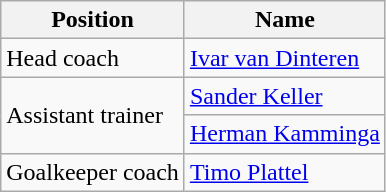<table class="wikitable">
<tr>
<th>Position</th>
<th>Name</th>
</tr>
<tr>
<td>Head coach</td>
<td> <a href='#'>Ivar van Dinteren</a></td>
</tr>
<tr>
<td rowspan="2">Assistant trainer</td>
<td> <a href='#'>Sander Keller</a></td>
</tr>
<tr>
<td> <a href='#'>Herman Kamminga</a></td>
</tr>
<tr>
<td>Goalkeeper coach</td>
<td> <a href='#'>Timo Plattel</a></td>
</tr>
</table>
